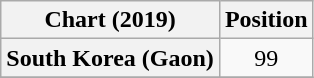<table class="wikitable plainrowheaders" style="text-align:center">
<tr>
<th scope="col">Chart (2019)</th>
<th scope="col">Position</th>
</tr>
<tr>
<th scope="row">South Korea (Gaon)</th>
<td>99</td>
</tr>
<tr>
</tr>
</table>
